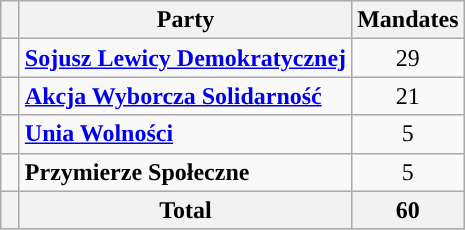<table class="wikitable">
<tr>
<th width=5></th>
<th>Party</th>
<th>Mandates</th>
</tr>
<tr>
<td style="background:"></td>
<td><strong><a href='#'>Sojusz Lewicy Demokratycznej</a></strong></td>
<td align="center">29</td>
</tr>
<tr>
<td style="background:"></td>
<td><strong><a href='#'>Akcja Wyborcza Solidarność</a></strong></td>
<td align="center">21</td>
</tr>
<tr>
<td style="background:"></td>
<td><strong><a href='#'>Unia Wolności</a></strong></td>
<td align="center">5</td>
</tr>
<tr>
<td style="background:"></td>
<td><strong>Przymierze Społeczne</strong></td>
<td align="center">5</td>
</tr>
<tr bgcolor="#ececec">
<th></th>
<th>Total</th>
<th align="center">60</th>
</tr>
</table>
